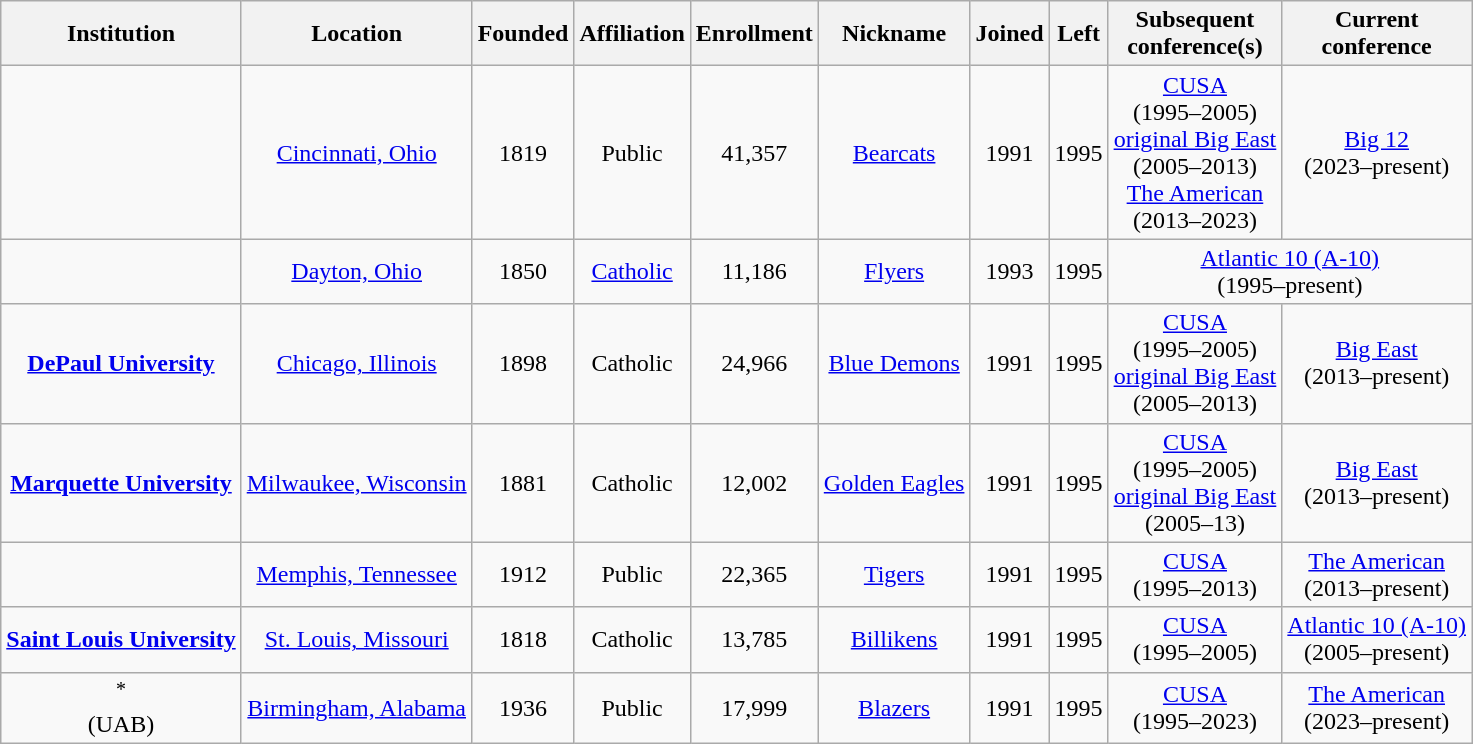<table class="wikitable sortable"  style="text-align: center;">
<tr>
<th>Institution</th>
<th>Location</th>
<th>Founded</th>
<th>Affiliation</th>
<th>Enrollment</th>
<th>Nickname</th>
<th>Joined</th>
<th>Left</th>
<th>Subsequent<br>conference(s)</th>
<th>Current<br>conference</th>
</tr>
<tr>
<td></td>
<td><a href='#'>Cincinnati, Ohio</a></td>
<td>1819</td>
<td>Public</td>
<td>41,357</td>
<td><a href='#'>Bearcats</a></td>
<td>1991</td>
<td>1995</td>
<td><a href='#'>CUSA</a><br>(1995–2005)<br><a href='#'>original Big East</a><br>(2005–2013)<br><a href='#'>The American</a><br>(2013–2023)</td>
<td><a href='#'>Big 12</a><br>(2023–present)</td>
</tr>
<tr>
<td></td>
<td><a href='#'>Dayton, Ohio</a></td>
<td>1850</td>
<td><a href='#'>Catholic</a><br></td>
<td>11,186</td>
<td><a href='#'>Flyers</a></td>
<td>1993</td>
<td>1995</td>
<td colspan="2"><a href='#'>Atlantic 10 (A-10)</a><br>(1995–present)</td>
</tr>
<tr>
<td><strong><a href='#'>DePaul University</a></strong></td>
<td><a href='#'>Chicago, Illinois</a></td>
<td>1898</td>
<td>Catholic<br></td>
<td>24,966</td>
<td><a href='#'>Blue Demons</a></td>
<td>1991</td>
<td>1995</td>
<td><a href='#'>CUSA</a><br>(1995–2005)<br><a href='#'>original Big East</a><br>(2005–2013)</td>
<td><a href='#'>Big East</a><br>(2013–present)</td>
</tr>
<tr>
<td><strong><a href='#'>Marquette University</a></strong></td>
<td><a href='#'>Milwaukee, Wisconsin</a></td>
<td>1881</td>
<td>Catholic<br></td>
<td>12,002</td>
<td><a href='#'>Golden Eagles</a></td>
<td>1991</td>
<td>1995</td>
<td><a href='#'>CUSA</a><br>(1995–2005)<br><a href='#'>original Big East</a><br>(2005–13)</td>
<td><a href='#'>Big East</a><br>(2013–present)</td>
</tr>
<tr>
<td></td>
<td><a href='#'>Memphis, Tennessee</a></td>
<td>1912</td>
<td>Public</td>
<td>22,365</td>
<td><a href='#'>Tigers</a></td>
<td>1991</td>
<td>1995</td>
<td><a href='#'>CUSA</a><br>(1995–2013)</td>
<td><a href='#'>The American</a><br>(2013–present)</td>
</tr>
<tr>
<td><strong><a href='#'>Saint Louis University</a></strong></td>
<td><a href='#'>St. Louis, Missouri</a></td>
<td>1818</td>
<td>Catholic<br></td>
<td>13,785</td>
<td><a href='#'>Billikens</a></td>
<td>1991</td>
<td>1995</td>
<td><a href='#'>CUSA</a><br>(1995–2005)</td>
<td><a href='#'>Atlantic 10 (A-10)</a><br>(2005–present)</td>
</tr>
<tr>
<td> <sup>*</sup><br>(UAB)</td>
<td><a href='#'>Birmingham, Alabama</a></td>
<td>1936</td>
<td>Public</td>
<td>17,999</td>
<td><a href='#'>Blazers</a></td>
<td>1991</td>
<td>1995</td>
<td><a href='#'>CUSA</a><br>(1995–2023)</td>
<td><a href='#'>The American</a><br>(2023–present)</td>
</tr>
</table>
